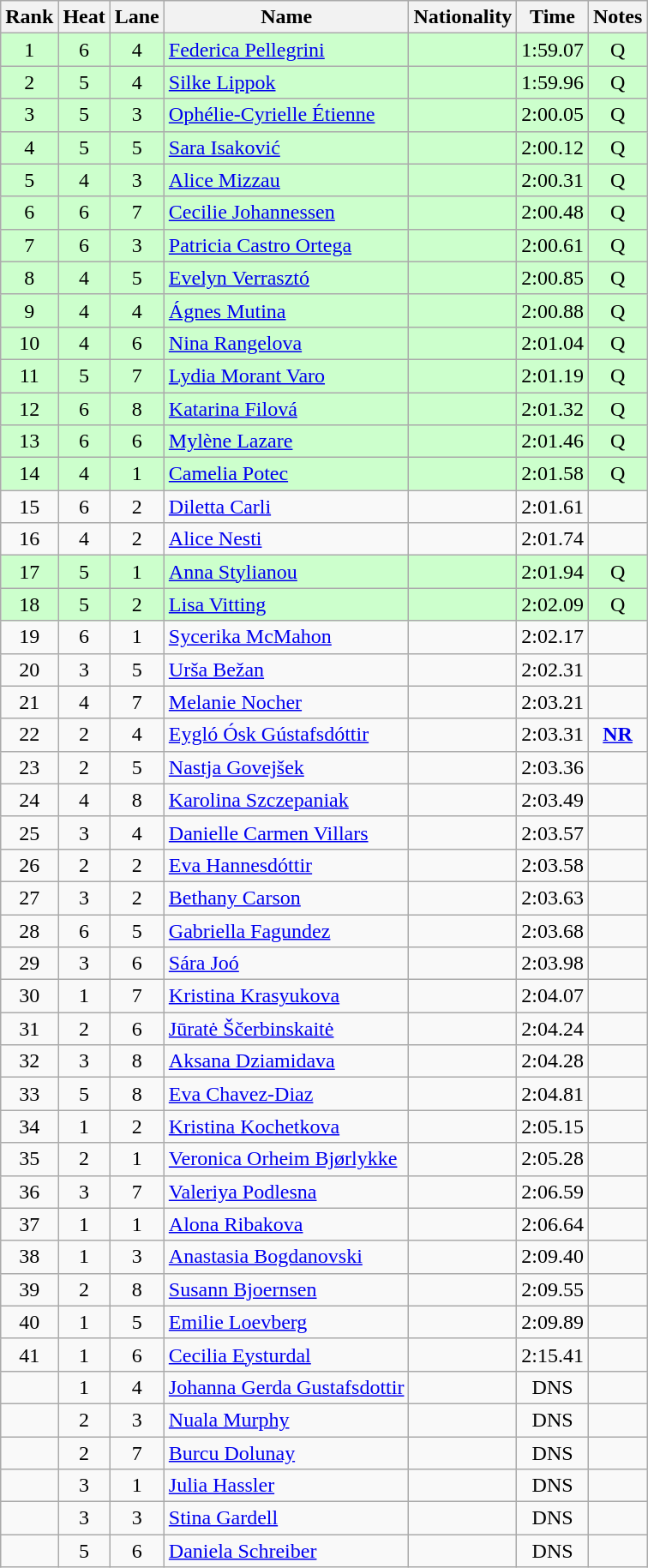<table class="wikitable sortable" style="text-align:center">
<tr>
<th>Rank</th>
<th>Heat</th>
<th>Lane</th>
<th>Name</th>
<th>Nationality</th>
<th>Time</th>
<th>Notes</th>
</tr>
<tr bgcolor=ccffcc>
<td>1</td>
<td>6</td>
<td>4</td>
<td align=left><a href='#'>Federica Pellegrini</a></td>
<td align=left></td>
<td>1:59.07</td>
<td>Q</td>
</tr>
<tr bgcolor=ccffcc>
<td>2</td>
<td>5</td>
<td>4</td>
<td align=left><a href='#'>Silke Lippok</a></td>
<td align=left></td>
<td>1:59.96</td>
<td>Q</td>
</tr>
<tr bgcolor=ccffcc>
<td>3</td>
<td>5</td>
<td>3</td>
<td align=left><a href='#'>Ophélie-Cyrielle Étienne</a></td>
<td align=left></td>
<td>2:00.05</td>
<td>Q</td>
</tr>
<tr bgcolor=ccffcc>
<td>4</td>
<td>5</td>
<td>5</td>
<td align=left><a href='#'>Sara Isaković</a></td>
<td align=left></td>
<td>2:00.12</td>
<td>Q</td>
</tr>
<tr bgcolor=ccffcc>
<td>5</td>
<td>4</td>
<td>3</td>
<td align=left><a href='#'>Alice Mizzau</a></td>
<td align=left></td>
<td>2:00.31</td>
<td>Q</td>
</tr>
<tr bgcolor=ccffcc>
<td>6</td>
<td>6</td>
<td>7</td>
<td align=left><a href='#'>Cecilie Johannessen</a></td>
<td align=left></td>
<td>2:00.48</td>
<td>Q</td>
</tr>
<tr bgcolor=ccffcc>
<td>7</td>
<td>6</td>
<td>3</td>
<td align=left><a href='#'>Patricia Castro Ortega</a></td>
<td align=left></td>
<td>2:00.61</td>
<td>Q</td>
</tr>
<tr bgcolor=ccffcc>
<td>8</td>
<td>4</td>
<td>5</td>
<td align=left><a href='#'>Evelyn Verrasztó</a></td>
<td align=left></td>
<td>2:00.85</td>
<td>Q</td>
</tr>
<tr bgcolor=ccffcc>
<td>9</td>
<td>4</td>
<td>4</td>
<td align=left><a href='#'>Ágnes Mutina</a></td>
<td align=left></td>
<td>2:00.88</td>
<td>Q</td>
</tr>
<tr bgcolor=ccffcc>
<td>10</td>
<td>4</td>
<td>6</td>
<td align=left><a href='#'>Nina Rangelova</a></td>
<td align=left></td>
<td>2:01.04</td>
<td>Q</td>
</tr>
<tr bgcolor=ccffcc>
<td>11</td>
<td>5</td>
<td>7</td>
<td align=left><a href='#'>Lydia Morant Varo</a></td>
<td align=left></td>
<td>2:01.19</td>
<td>Q</td>
</tr>
<tr bgcolor=ccffcc>
<td>12</td>
<td>6</td>
<td>8</td>
<td align=left><a href='#'>Katarina Filová</a></td>
<td align=left></td>
<td>2:01.32</td>
<td>Q</td>
</tr>
<tr bgcolor=ccffcc>
<td>13</td>
<td>6</td>
<td>6</td>
<td align=left><a href='#'>Mylène Lazare</a></td>
<td align=left></td>
<td>2:01.46</td>
<td>Q</td>
</tr>
<tr bgcolor=ccffcc>
<td>14</td>
<td>4</td>
<td>1</td>
<td align=left><a href='#'>Camelia Potec</a></td>
<td align=left></td>
<td>2:01.58</td>
<td>Q</td>
</tr>
<tr>
<td>15</td>
<td>6</td>
<td>2</td>
<td align=left><a href='#'>Diletta Carli</a></td>
<td align=left></td>
<td>2:01.61</td>
<td></td>
</tr>
<tr>
<td>16</td>
<td>4</td>
<td>2</td>
<td align=left><a href='#'>Alice Nesti</a></td>
<td align=left></td>
<td>2:01.74</td>
<td></td>
</tr>
<tr bgcolor=ccffcc>
<td>17</td>
<td>5</td>
<td>1</td>
<td align=left><a href='#'>Anna Stylianou</a></td>
<td align=left></td>
<td>2:01.94</td>
<td>Q</td>
</tr>
<tr bgcolor=ccffcc>
<td>18</td>
<td>5</td>
<td>2</td>
<td align=left><a href='#'>Lisa Vitting</a></td>
<td align=left></td>
<td>2:02.09</td>
<td>Q</td>
</tr>
<tr>
<td>19</td>
<td>6</td>
<td>1</td>
<td align=left><a href='#'>Sycerika McMahon</a></td>
<td align=left></td>
<td>2:02.17</td>
<td></td>
</tr>
<tr>
<td>20</td>
<td>3</td>
<td>5</td>
<td align=left><a href='#'>Urša Bežan</a></td>
<td align=left></td>
<td>2:02.31</td>
<td></td>
</tr>
<tr>
<td>21</td>
<td>4</td>
<td>7</td>
<td align=left><a href='#'>Melanie Nocher</a></td>
<td align=left></td>
<td>2:03.21</td>
<td></td>
</tr>
<tr>
<td>22</td>
<td>2</td>
<td>4</td>
<td align=left><a href='#'>Eygló Ósk Gústafsdóttir</a></td>
<td align=left></td>
<td>2:03.31</td>
<td><strong><a href='#'>NR</a></strong></td>
</tr>
<tr>
<td>23</td>
<td>2</td>
<td>5</td>
<td align=left><a href='#'>Nastja Govejšek</a></td>
<td align=left></td>
<td>2:03.36</td>
<td></td>
</tr>
<tr>
<td>24</td>
<td>4</td>
<td>8</td>
<td align=left><a href='#'>Karolina Szczepaniak</a></td>
<td align=left></td>
<td>2:03.49</td>
<td></td>
</tr>
<tr>
<td>25</td>
<td>3</td>
<td>4</td>
<td align=left><a href='#'>Danielle Carmen Villars</a></td>
<td align=left></td>
<td>2:03.57</td>
<td></td>
</tr>
<tr>
<td>26</td>
<td>2</td>
<td>2</td>
<td align=left><a href='#'>Eva Hannesdóttir</a></td>
<td align=left></td>
<td>2:03.58</td>
<td></td>
</tr>
<tr>
<td>27</td>
<td>3</td>
<td>2</td>
<td align=left><a href='#'>Bethany Carson</a></td>
<td align=left></td>
<td>2:03.63</td>
<td></td>
</tr>
<tr>
<td>28</td>
<td>6</td>
<td>5</td>
<td align=left><a href='#'>Gabriella Fagundez</a></td>
<td align=left></td>
<td>2:03.68</td>
<td></td>
</tr>
<tr>
<td>29</td>
<td>3</td>
<td>6</td>
<td align=left><a href='#'>Sára Joó</a></td>
<td align=left></td>
<td>2:03.98</td>
<td></td>
</tr>
<tr>
<td>30</td>
<td>1</td>
<td>7</td>
<td align=left><a href='#'>Kristina Krasyukova</a></td>
<td align=left></td>
<td>2:04.07</td>
<td></td>
</tr>
<tr>
<td>31</td>
<td>2</td>
<td>6</td>
<td align=left><a href='#'>Jūratė Ščerbinskaitė</a></td>
<td align=left></td>
<td>2:04.24</td>
<td></td>
</tr>
<tr>
<td>32</td>
<td>3</td>
<td>8</td>
<td align=left><a href='#'>Aksana Dziamidava</a></td>
<td align=left></td>
<td>2:04.28</td>
<td></td>
</tr>
<tr>
<td>33</td>
<td>5</td>
<td>8</td>
<td align=left><a href='#'>Eva Chavez-Diaz</a></td>
<td align=left></td>
<td>2:04.81</td>
<td></td>
</tr>
<tr>
<td>34</td>
<td>1</td>
<td>2</td>
<td align=left><a href='#'>Kristina Kochetkova</a></td>
<td align=left></td>
<td>2:05.15</td>
<td></td>
</tr>
<tr>
<td>35</td>
<td>2</td>
<td>1</td>
<td align=left><a href='#'>Veronica Orheim Bjørlykke</a></td>
<td align=left></td>
<td>2:05.28</td>
<td></td>
</tr>
<tr>
<td>36</td>
<td>3</td>
<td>7</td>
<td align=left><a href='#'>Valeriya Podlesna</a></td>
<td align=left></td>
<td>2:06.59</td>
<td></td>
</tr>
<tr>
<td>37</td>
<td>1</td>
<td>1</td>
<td align=left><a href='#'>Alona Ribakova</a></td>
<td align=left></td>
<td>2:06.64</td>
<td></td>
</tr>
<tr>
<td>38</td>
<td>1</td>
<td>3</td>
<td align=left><a href='#'>Anastasia Bogdanovski</a></td>
<td align=left></td>
<td>2:09.40</td>
<td></td>
</tr>
<tr>
<td>39</td>
<td>2</td>
<td>8</td>
<td align=left><a href='#'>Susann Bjoernsen</a></td>
<td align=left></td>
<td>2:09.55</td>
<td></td>
</tr>
<tr>
<td>40</td>
<td>1</td>
<td>5</td>
<td align=left><a href='#'>Emilie Loevberg</a></td>
<td align=left></td>
<td>2:09.89</td>
<td></td>
</tr>
<tr>
<td>41</td>
<td>1</td>
<td>6</td>
<td align=left><a href='#'>Cecilia Eysturdal</a></td>
<td align=left></td>
<td>2:15.41</td>
<td></td>
</tr>
<tr>
<td></td>
<td>1</td>
<td>4</td>
<td align=left><a href='#'>Johanna Gerda Gustafsdottir</a></td>
<td align=left></td>
<td>DNS</td>
<td></td>
</tr>
<tr>
<td></td>
<td>2</td>
<td>3</td>
<td align=left><a href='#'>Nuala Murphy</a></td>
<td align=left></td>
<td>DNS</td>
<td></td>
</tr>
<tr>
<td></td>
<td>2</td>
<td>7</td>
<td align=left><a href='#'>Burcu Dolunay</a></td>
<td align=left></td>
<td>DNS</td>
<td></td>
</tr>
<tr>
<td></td>
<td>3</td>
<td>1</td>
<td align=left><a href='#'>Julia Hassler</a></td>
<td align=left></td>
<td>DNS</td>
<td></td>
</tr>
<tr>
<td></td>
<td>3</td>
<td>3</td>
<td align=left><a href='#'>Stina Gardell</a></td>
<td align=left></td>
<td>DNS</td>
<td></td>
</tr>
<tr>
<td></td>
<td>5</td>
<td>6</td>
<td align=left><a href='#'>Daniela Schreiber</a></td>
<td align=left></td>
<td>DNS</td>
<td></td>
</tr>
</table>
